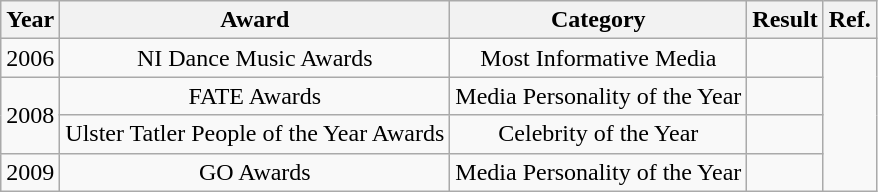<table class="wikitable sortable" style="text-align:center" 100%">
<tr>
<th>Year</th>
<th>Award</th>
<th>Category</th>
<th>Result</th>
<th>Ref.</th>
</tr>
<tr>
<td>2006</td>
<td>NI Dance Music Awards</td>
<td>Most Informative Media</td>
<td></td>
<td rowspan="4"></td>
</tr>
<tr |->
<td rowspan=2>2008</td>
<td>FATE Awards</td>
<td>Media Personality of the Year</td>
<td></td>
</tr>
<tr>
<td>Ulster Tatler People of the Year Awards</td>
<td>Celebrity of the Year</td>
<td></td>
</tr>
<tr>
<td>2009</td>
<td>GO Awards</td>
<td>Media Personality of the Year</td>
<td></td>
</tr>
</table>
